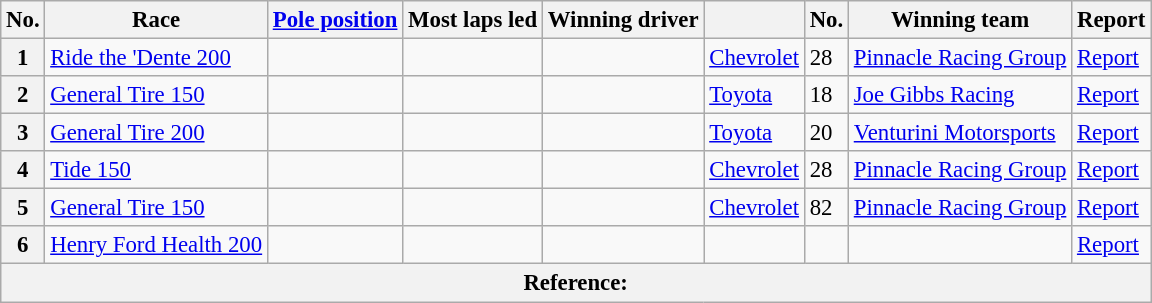<table class="wikitable" style="font-size:95%">
<tr>
<th>No.</th>
<th>Race</th>
<th><a href='#'>Pole position</a></th>
<th>Most laps led</th>
<th>Winning driver</th>
<th></th>
<th>No.</th>
<th>Winning team</th>
<th>Report</th>
</tr>
<tr>
<th>1</th>
<td><a href='#'>Ride the 'Dente 200</a></td>
<td></td>
<td></td>
<td></td>
<td><a href='#'>Chevrolet</a></td>
<td>28</td>
<td nowrap><a href='#'>Pinnacle Racing Group</a></td>
<td><a href='#'>Report</a></td>
</tr>
<tr>
<th>2</th>
<td><a href='#'>General Tire 150</a></td>
<td></td>
<td></td>
<td></td>
<td><a href='#'>Toyota</a></td>
<td>18</td>
<td><a href='#'>Joe Gibbs Racing</a></td>
<td><a href='#'>Report</a></td>
</tr>
<tr>
<th>3</th>
<td><a href='#'>General Tire 200</a></td>
<td></td>
<td></td>
<td></td>
<td><a href='#'>Toyota</a></td>
<td>20</td>
<td><a href='#'>Venturini Motorsports</a></td>
<td><a href='#'>Report</a></td>
</tr>
<tr>
<th>4</th>
<td><a href='#'>Tide 150</a></td>
<td></td>
<td></td>
<td></td>
<td><a href='#'>Chevrolet</a></td>
<td>28</td>
<td nowrap><a href='#'>Pinnacle Racing Group</a></td>
<td><a href='#'>Report</a></td>
</tr>
<tr>
<th>5</th>
<td><a href='#'>General Tire 150</a></td>
<td></td>
<td></td>
<td></td>
<td><a href='#'>Chevrolet</a></td>
<td>82</td>
<td nowrap><a href='#'>Pinnacle Racing Group</a></td>
<td><a href='#'>Report</a></td>
</tr>
<tr>
<th>6</th>
<td><a href='#'>Henry Ford Health 200</a></td>
<td></td>
<td></td>
<td></td>
<td></td>
<td></td>
<td></td>
<td><a href='#'>Report</a></td>
</tr>
<tr>
<th colspan="9">Reference:</th>
</tr>
</table>
